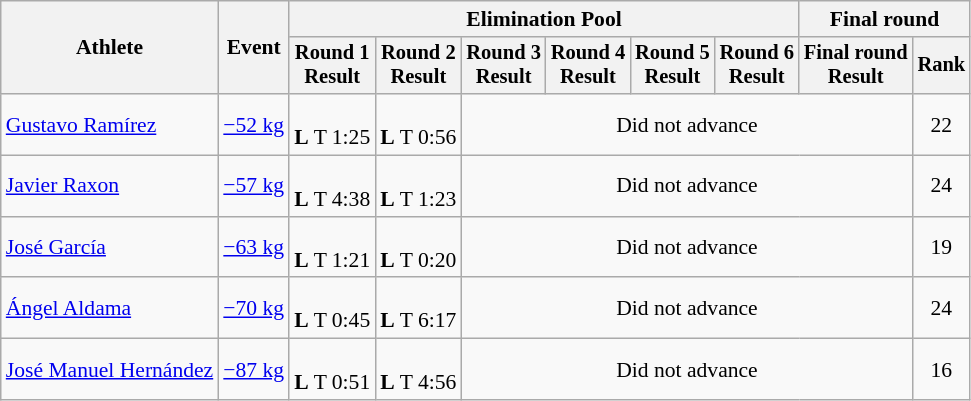<table class="wikitable" style="font-size:90%">
<tr>
<th rowspan="2">Athlete</th>
<th rowspan="2">Event</th>
<th colspan=6>Elimination Pool</th>
<th colspan=2>Final round</th>
</tr>
<tr style="font-size: 95%">
<th>Round 1<br>Result</th>
<th>Round 2<br>Result</th>
<th>Round 3<br>Result</th>
<th>Round 4<br>Result</th>
<th>Round 5<br>Result</th>
<th>Round 6<br>Result</th>
<th>Final round<br>Result</th>
<th>Rank</th>
</tr>
<tr align=center>
<td align=left><a href='#'>Gustavo Ramírez</a></td>
<td align=left><a href='#'>−52 kg</a></td>
<td><br><strong>L</strong> T 1:25</td>
<td><br><strong>L</strong> T 0:56</td>
<td colspan=5>Did not advance</td>
<td>22</td>
</tr>
<tr align=center>
<td align=left><a href='#'>Javier Raxon</a></td>
<td align=left><a href='#'>−57 kg</a></td>
<td><br><strong>L</strong> T 4:38</td>
<td><br><strong>L</strong> T 1:23</td>
<td colspan=5>Did not advance</td>
<td>24</td>
</tr>
<tr align=center>
<td align=left><a href='#'>José García</a></td>
<td align=left><a href='#'>−63 kg</a></td>
<td><br><strong>L</strong> T 1:21</td>
<td><br><strong>L</strong> T 0:20</td>
<td colspan=5>Did not advance</td>
<td>19</td>
</tr>
<tr align=center>
<td align=left><a href='#'>Ángel Aldama</a></td>
<td align=left><a href='#'>−70 kg</a></td>
<td><br><strong>L</strong> T 0:45</td>
<td><br><strong>L</strong> T 6:17</td>
<td colspan=5>Did not advance</td>
<td>24</td>
</tr>
<tr align=center>
<td align=left><a href='#'>José Manuel Hernández</a></td>
<td align=left><a href='#'>−87 kg</a></td>
<td><br><strong>L</strong> T 0:51</td>
<td><br><strong>L</strong> T 4:56</td>
<td colspan=5>Did not advance</td>
<td>16</td>
</tr>
</table>
